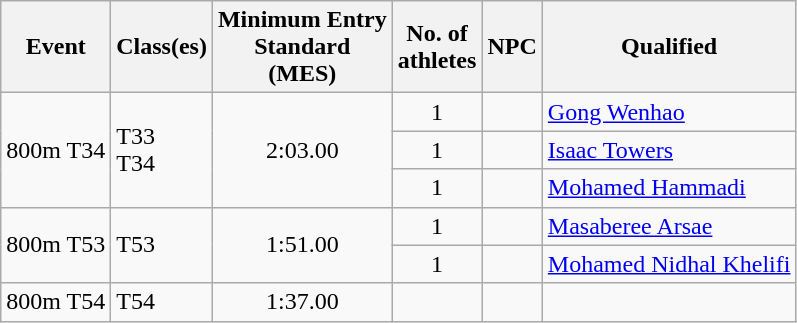<table class="wikitable">
<tr>
<th>Event</th>
<th>Class(es)</th>
<th>Minimum Entry<br>Standard<br>(MES)</th>
<th>No. of<br>athletes</th>
<th>NPC</th>
<th>Qualified</th>
</tr>
<tr>
<td rowspan=3>800m T34</td>
<td rowspan=3>T33<br>T34</td>
<td rowspan=3 align=center>2:03.00</td>
<td align=center>1</td>
<td></td>
<td><a href='#'>Gong Wenhao</a></td>
</tr>
<tr>
<td align=center>1</td>
<td></td>
<td><a href='#'>Isaac Towers</a></td>
</tr>
<tr>
<td align=center>1</td>
<td></td>
<td><a href='#'>Mohamed Hammadi</a></td>
</tr>
<tr>
<td rowspan=2>800m T53</td>
<td rowspan=2>T53</td>
<td rowspan=2 align=center>1:51.00</td>
<td align=center>1</td>
<td></td>
<td><a href='#'>Masaberee Arsae</a></td>
</tr>
<tr>
<td align=center>1</td>
<td></td>
<td><a href='#'>Mohamed Nidhal Khelifi</a></td>
</tr>
<tr>
<td>800m T54</td>
<td>T54</td>
<td align=center>1:37.00</td>
<td></td>
<td></td>
<td></td>
</tr>
</table>
